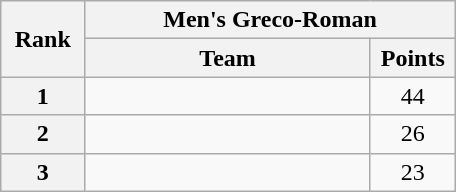<table class="wikitable" width=304 style="text-align:center;">
<tr>
<th width=50 rowspan="2">Rank</th>
<th colspan="2">Men's Greco-Roman</th>
</tr>
<tr>
<th width=200>Team</th>
<th width=50>Points</th>
</tr>
<tr>
<th>1</th>
<td align=left></td>
<td>44</td>
</tr>
<tr>
<th>2</th>
<td align=left></td>
<td>26</td>
</tr>
<tr>
<th>3</th>
<td align=left></td>
<td>23</td>
</tr>
</table>
